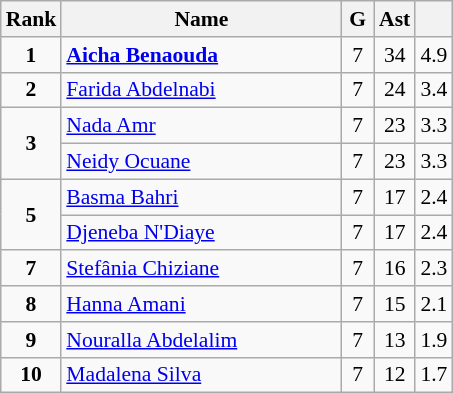<table class="wikitable" style="font-size:90%;">
<tr>
<th width=10px>Rank</th>
<th width=180px>Name</th>
<th width=15px>G</th>
<th width=10px>Ast</th>
<th width=10px></th>
</tr>
<tr align=center>
<td><strong>1</strong></td>
<td align=left> <strong><a href='#'>Aicha Benaouda</a></strong></td>
<td>7</td>
<td>34</td>
<td>4.9</td>
</tr>
<tr align=center>
<td><strong>2</strong></td>
<td align=left> <a href='#'>Farida Abdelnabi</a></td>
<td>7</td>
<td>24</td>
<td>3.4</td>
</tr>
<tr align=center>
<td rowspan=2><strong>3</strong></td>
<td align=left> <a href='#'>Nada Amr</a></td>
<td>7</td>
<td>23</td>
<td>3.3</td>
</tr>
<tr align=center>
<td align=left> <a href='#'>Neidy Ocuane</a></td>
<td>7</td>
<td>23</td>
<td>3.3</td>
</tr>
<tr align=center>
<td rowspan=2><strong>5</strong></td>
<td align=left> <a href='#'>Basma Bahri</a></td>
<td>7</td>
<td>17</td>
<td>2.4</td>
</tr>
<tr align=center>
<td align=left> <a href='#'>Djeneba N'Diaye</a></td>
<td>7</td>
<td>17</td>
<td>2.4</td>
</tr>
<tr align=center>
<td><strong>7</strong></td>
<td align=left> <a href='#'>Stefânia Chiziane</a></td>
<td>7</td>
<td>16</td>
<td>2.3</td>
</tr>
<tr align=center>
<td><strong>8</strong></td>
<td align=left> <a href='#'>Hanna Amani</a></td>
<td>7</td>
<td>15</td>
<td>2.1</td>
</tr>
<tr align=center>
<td><strong>9</strong></td>
<td align=left> <a href='#'>Nouralla Abdelalim</a></td>
<td>7</td>
<td>13</td>
<td>1.9</td>
</tr>
<tr align=center>
<td><strong>10</strong></td>
<td align=left> <a href='#'>Madalena Silva</a></td>
<td>7</td>
<td>12</td>
<td>1.7</td>
</tr>
</table>
